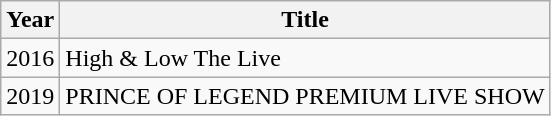<table class="wikitable">
<tr>
<th>Year</th>
<th>Title</th>
</tr>
<tr>
<td>2016</td>
<td>High & Low The Live</td>
</tr>
<tr>
<td>2019</td>
<td>PRINCE OF LEGEND PREMIUM LIVE SHOW</td>
</tr>
</table>
